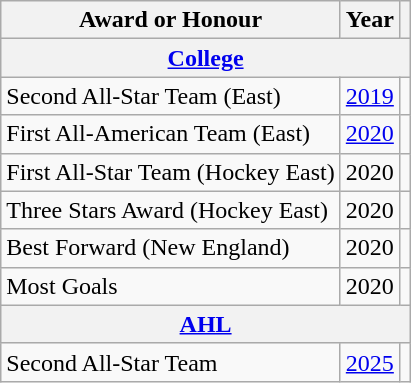<table class="wikitable">
<tr>
<th>Award or Honour</th>
<th>Year</th>
<th></th>
</tr>
<tr>
<th colspan="3"><a href='#'>College</a></th>
</tr>
<tr>
<td>Second All-Star Team (East)</td>
<td><a href='#'>2019</a></td>
<td></td>
</tr>
<tr>
<td>First All-American Team (East)</td>
<td><a href='#'>2020</a></td>
<td></td>
</tr>
<tr>
<td>First All-Star Team (Hockey East)</td>
<td>2020</td>
<td></td>
</tr>
<tr>
<td>Three Stars Award (Hockey East)</td>
<td>2020</td>
<td></td>
</tr>
<tr>
<td>Best Forward (New England)</td>
<td>2020</td>
<td></td>
</tr>
<tr>
<td>Most Goals</td>
<td>2020</td>
<td></td>
</tr>
<tr>
<th colspan="3"><a href='#'>AHL</a></th>
</tr>
<tr>
<td>Second All-Star Team</td>
<td><a href='#'>2025</a></td>
<td></td>
</tr>
</table>
